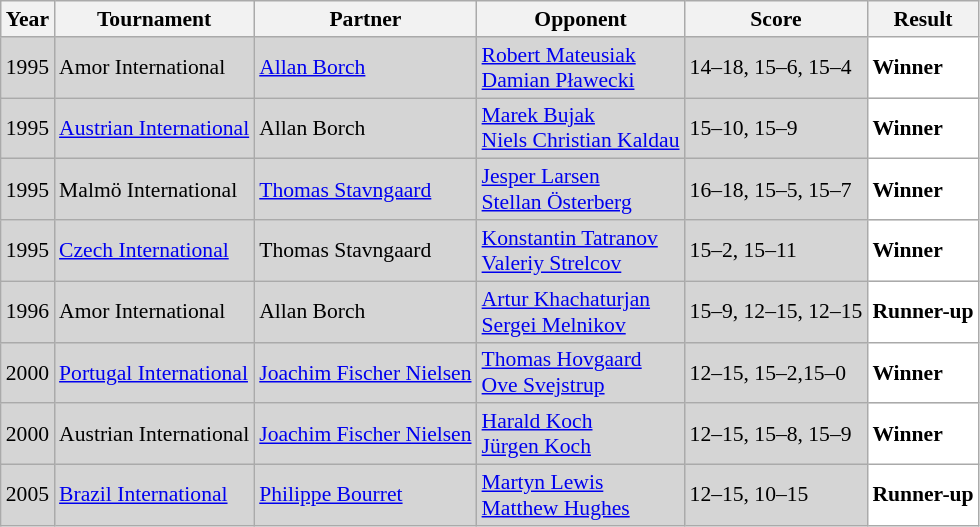<table class="sortable wikitable" style="font-size: 90%;">
<tr>
<th>Year</th>
<th>Tournament</th>
<th>Partner</th>
<th>Opponent</th>
<th>Score</th>
<th>Result</th>
</tr>
<tr style="background:#D5D5D5">
<td align="center">1995</td>
<td align="left">Amor International</td>
<td align="left"> <a href='#'>Allan Borch</a></td>
<td align="left"> <a href='#'>Robert Mateusiak</a><br> <a href='#'>Damian Pławecki</a></td>
<td align="left">14–18, 15–6, 15–4</td>
<td style="text-align:left; background:white"> <strong>Winner</strong></td>
</tr>
<tr style="background:#D5D5D5">
<td align="center">1995</td>
<td align="left"><a href='#'>Austrian International</a></td>
<td align="left"> Allan Borch</td>
<td align="left"> <a href='#'>Marek Bujak</a><br> <a href='#'>Niels Christian Kaldau</a></td>
<td align="left">15–10, 15–9</td>
<td style="text-align:left; background:white"> <strong>Winner</strong></td>
</tr>
<tr style="background:#D5D5D5">
<td align="center">1995</td>
<td align="left">Malmö International</td>
<td align="left"> <a href='#'>Thomas Stavngaard</a></td>
<td align="left"> <a href='#'>Jesper Larsen</a><br> <a href='#'>Stellan Österberg</a></td>
<td align="left">16–18, 15–5, 15–7</td>
<td style="text-align:left; background:white"> <strong>Winner</strong></td>
</tr>
<tr style="background:#D5D5D5">
<td align="center">1995</td>
<td align="left"><a href='#'>Czech International</a></td>
<td align="left"> Thomas Stavngaard</td>
<td align="left"> <a href='#'>Konstantin Tatranov</a><br> <a href='#'>Valeriy Strelcov</a></td>
<td align="left">15–2, 15–11</td>
<td style="text-align:left; background:white"> <strong>Winner</strong></td>
</tr>
<tr style="background:#D5D5D5">
<td align="center">1996</td>
<td align="left">Amor International</td>
<td align="left"> Allan Borch</td>
<td align="left"> <a href='#'>Artur Khachaturjan</a><br> <a href='#'>Sergei Melnikov</a></td>
<td align="left">15–9, 12–15, 12–15</td>
<td style="text-align:left; background:white"> <strong>Runner-up</strong></td>
</tr>
<tr style="background:#D5D5D5">
<td align="center">2000</td>
<td align="left"><a href='#'>Portugal International</a></td>
<td align="left"> <a href='#'>Joachim Fischer Nielsen</a></td>
<td align="left"> <a href='#'>Thomas Hovgaard</a><br> <a href='#'>Ove Svejstrup</a></td>
<td align="left">12–15, 15–2,15–0</td>
<td style="text-align:left; background:white"> <strong>Winner</strong></td>
</tr>
<tr style="background:#D5D5D5">
<td align="center">2000</td>
<td align="left">Austrian International</td>
<td align="left"> <a href='#'>Joachim Fischer Nielsen</a></td>
<td align="left"> <a href='#'>Harald Koch</a><br> <a href='#'>Jürgen Koch</a></td>
<td align="left">12–15, 15–8, 15–9</td>
<td style="text-align:left; background:white"> <strong>Winner</strong></td>
</tr>
<tr style="background:#D5D5D5">
<td align="center">2005</td>
<td align="left"><a href='#'>Brazil International</a></td>
<td align="left"> <a href='#'>Philippe Bourret</a></td>
<td align="left"> <a href='#'>Martyn Lewis</a><br> <a href='#'>Matthew Hughes</a></td>
<td align="left">12–15, 10–15</td>
<td style="text-align:left; background:white"> <strong>Runner-up</strong></td>
</tr>
</table>
